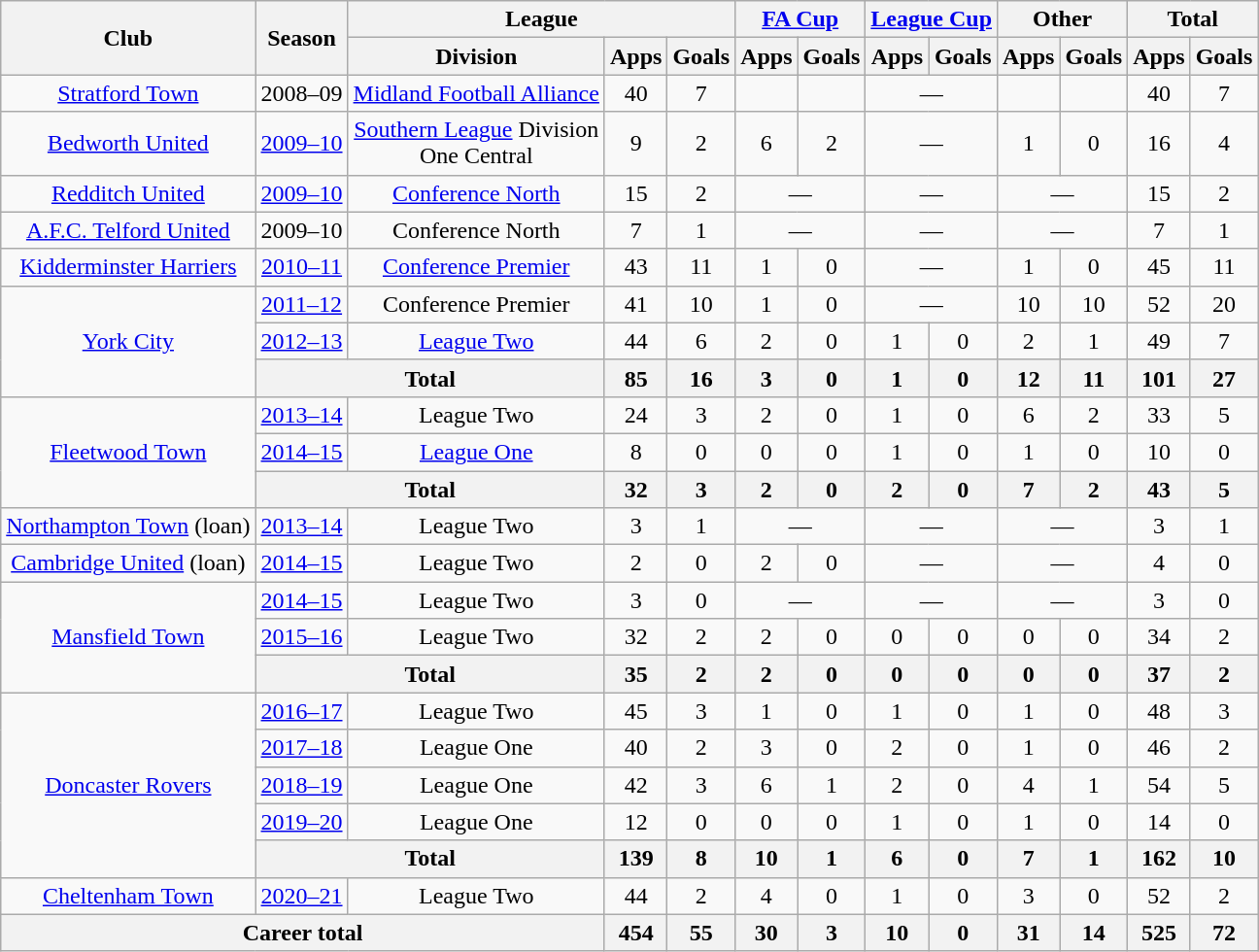<table class=wikitable style=text-align:center>
<tr>
<th rowspan=2>Club</th>
<th rowspan=2>Season</th>
<th colspan=3>League</th>
<th colspan=2><a href='#'>FA Cup</a></th>
<th colspan=2><a href='#'>League Cup</a></th>
<th colspan=2>Other</th>
<th colspan=2>Total</th>
</tr>
<tr>
<th>Division</th>
<th>Apps</th>
<th>Goals</th>
<th>Apps</th>
<th>Goals</th>
<th>Apps</th>
<th>Goals</th>
<th>Apps</th>
<th>Goals</th>
<th>Apps</th>
<th>Goals</th>
</tr>
<tr>
<td><a href='#'>Stratford Town</a></td>
<td>2008–09</td>
<td><a href='#'>Midland Football Alliance</a></td>
<td>40</td>
<td>7</td>
<td></td>
<td></td>
<td colspan=2>—</td>
<td></td>
<td></td>
<td>40</td>
<td>7</td>
</tr>
<tr>
<td><a href='#'>Bedworth United</a></td>
<td><a href='#'>2009–10</a></td>
<td><a href='#'>Southern League</a> Division<br>One Central</td>
<td>9</td>
<td>2</td>
<td>6</td>
<td>2</td>
<td colspan=2>—</td>
<td>1</td>
<td>0</td>
<td>16</td>
<td>4</td>
</tr>
<tr>
<td><a href='#'>Redditch United</a></td>
<td><a href='#'>2009–10</a></td>
<td><a href='#'>Conference North</a></td>
<td>15</td>
<td>2</td>
<td colspan=2>—</td>
<td colspan=2>—</td>
<td colspan=2>—</td>
<td>15</td>
<td>2</td>
</tr>
<tr>
<td><a href='#'>A.F.C. Telford United</a></td>
<td>2009–10</td>
<td>Conference North</td>
<td>7</td>
<td>1</td>
<td colspan=2>—</td>
<td colspan=2>—</td>
<td colspan=2>—</td>
<td>7</td>
<td>1</td>
</tr>
<tr>
<td><a href='#'>Kidderminster Harriers</a></td>
<td><a href='#'>2010–11</a></td>
<td><a href='#'>Conference Premier</a></td>
<td>43</td>
<td>11</td>
<td>1</td>
<td>0</td>
<td colspan=2>—</td>
<td>1</td>
<td>0</td>
<td>45</td>
<td>11</td>
</tr>
<tr>
<td rowspan=3><a href='#'>York City</a></td>
<td><a href='#'>2011–12</a></td>
<td>Conference Premier</td>
<td>41</td>
<td>10</td>
<td>1</td>
<td>0</td>
<td colspan=2>—</td>
<td>10</td>
<td>10</td>
<td>52</td>
<td>20</td>
</tr>
<tr>
<td><a href='#'>2012–13</a></td>
<td><a href='#'>League Two</a></td>
<td>44</td>
<td>6</td>
<td>2</td>
<td>0</td>
<td>1</td>
<td>0</td>
<td>2</td>
<td>1</td>
<td>49</td>
<td>7</td>
</tr>
<tr>
<th colspan=2>Total</th>
<th>85</th>
<th>16</th>
<th>3</th>
<th>0</th>
<th>1</th>
<th>0</th>
<th>12</th>
<th>11</th>
<th>101</th>
<th>27</th>
</tr>
<tr>
<td rowspan=3><a href='#'>Fleetwood Town</a></td>
<td><a href='#'>2013–14</a></td>
<td>League Two</td>
<td>24</td>
<td>3</td>
<td>2</td>
<td>0</td>
<td>1</td>
<td>0</td>
<td>6</td>
<td>2</td>
<td>33</td>
<td>5</td>
</tr>
<tr>
<td><a href='#'>2014–15</a></td>
<td><a href='#'>League One</a></td>
<td>8</td>
<td>0</td>
<td>0</td>
<td>0</td>
<td>1</td>
<td>0</td>
<td>1</td>
<td>0</td>
<td>10</td>
<td>0</td>
</tr>
<tr>
<th colspan=2>Total</th>
<th>32</th>
<th>3</th>
<th>2</th>
<th>0</th>
<th>2</th>
<th>0</th>
<th>7</th>
<th>2</th>
<th>43</th>
<th>5</th>
</tr>
<tr>
<td><a href='#'>Northampton Town</a> (loan)</td>
<td><a href='#'>2013–14</a></td>
<td>League Two</td>
<td>3</td>
<td>1</td>
<td colspan=2>—</td>
<td colspan=2>—</td>
<td colspan=2>—</td>
<td>3</td>
<td>1</td>
</tr>
<tr>
<td><a href='#'>Cambridge United</a> (loan)</td>
<td><a href='#'>2014–15</a></td>
<td>League Two</td>
<td>2</td>
<td>0</td>
<td>2</td>
<td>0</td>
<td colspan=2>—</td>
<td colspan=2>—</td>
<td>4</td>
<td>0</td>
</tr>
<tr>
<td rowspan=3><a href='#'>Mansfield Town</a></td>
<td><a href='#'>2014–15</a></td>
<td>League Two</td>
<td>3</td>
<td>0</td>
<td colspan=2>—</td>
<td colspan=2>—</td>
<td colspan=2>—</td>
<td>3</td>
<td>0</td>
</tr>
<tr>
<td><a href='#'>2015–16</a></td>
<td>League Two</td>
<td>32</td>
<td>2</td>
<td>2</td>
<td>0</td>
<td>0</td>
<td>0</td>
<td>0</td>
<td>0</td>
<td>34</td>
<td>2</td>
</tr>
<tr>
<th colspan=2>Total</th>
<th>35</th>
<th>2</th>
<th>2</th>
<th>0</th>
<th>0</th>
<th>0</th>
<th>0</th>
<th>0</th>
<th>37</th>
<th>2</th>
</tr>
<tr>
<td rowspan=5><a href='#'>Doncaster Rovers</a></td>
<td><a href='#'>2016–17</a></td>
<td>League Two</td>
<td>45</td>
<td>3</td>
<td>1</td>
<td>0</td>
<td>1</td>
<td>0</td>
<td>1</td>
<td>0</td>
<td>48</td>
<td>3</td>
</tr>
<tr>
<td><a href='#'>2017–18</a></td>
<td>League One</td>
<td>40</td>
<td>2</td>
<td>3</td>
<td>0</td>
<td>2</td>
<td>0</td>
<td>1</td>
<td>0</td>
<td>46</td>
<td>2</td>
</tr>
<tr>
<td><a href='#'>2018–19</a></td>
<td>League One</td>
<td>42</td>
<td>3</td>
<td>6</td>
<td>1</td>
<td>2</td>
<td>0</td>
<td>4</td>
<td>1</td>
<td>54</td>
<td>5</td>
</tr>
<tr>
<td><a href='#'>2019–20</a></td>
<td>League One</td>
<td>12</td>
<td>0</td>
<td>0</td>
<td>0</td>
<td>1</td>
<td>0</td>
<td>1</td>
<td>0</td>
<td>14</td>
<td>0</td>
</tr>
<tr>
<th colspan=2>Total</th>
<th>139</th>
<th>8</th>
<th>10</th>
<th>1</th>
<th>6</th>
<th>0</th>
<th>7</th>
<th>1</th>
<th>162</th>
<th>10</th>
</tr>
<tr>
<td><a href='#'>Cheltenham Town</a></td>
<td><a href='#'>2020–21</a></td>
<td>League Two</td>
<td>44</td>
<td>2</td>
<td>4</td>
<td>0</td>
<td>1</td>
<td>0</td>
<td>3</td>
<td>0</td>
<td>52</td>
<td>2</td>
</tr>
<tr>
<th colspan=3>Career total</th>
<th>454</th>
<th>55</th>
<th>30</th>
<th>3</th>
<th>10</th>
<th>0</th>
<th>31</th>
<th>14</th>
<th>525</th>
<th>72</th>
</tr>
</table>
